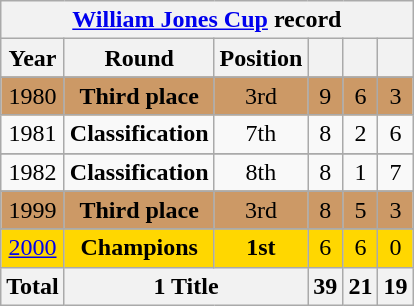<table class="wikitable" style="text-align: center;">
<tr>
<th colspan=10><a href='#'>William Jones Cup</a> record</th>
</tr>
<tr>
<th>Year</th>
<th>Round</th>
<th>Position</th>
<th></th>
<th></th>
<th></th>
</tr>
<tr>
</tr>
<tr style="background:#c96;">
<td> 1980</td>
<td><strong>Third place</strong></td>
<td>3rd</td>
<td>9</td>
<td>6</td>
<td>3</td>
</tr>
<tr>
<td> 1981</td>
<td><strong>Classification</strong></td>
<td>7th</td>
<td>8</td>
<td>2</td>
<td>6</td>
</tr>
<tr>
</tr>
<tr>
<td> 1982</td>
<td><strong>Classification</strong></td>
<td>8th</td>
<td>8</td>
<td>1</td>
<td>7</td>
</tr>
<tr>
</tr>
<tr>
</tr>
<tr style="background:#c96;">
<td> 1999</td>
<td><strong>Third place</strong></td>
<td>3rd</td>
<td>8</td>
<td>5</td>
<td>3</td>
</tr>
<tr>
</tr>
<tr style="background:gold;">
<td> <a href='#'>2000</a></td>
<td><strong>Champions</strong></td>
<td><strong>1st</strong></td>
<td>6</td>
<td>6</td>
<td>0</td>
</tr>
<tr>
<th>Total</th>
<th colspan=2>1 Title</th>
<th>39</th>
<th>21</th>
<th>19</th>
</tr>
</table>
